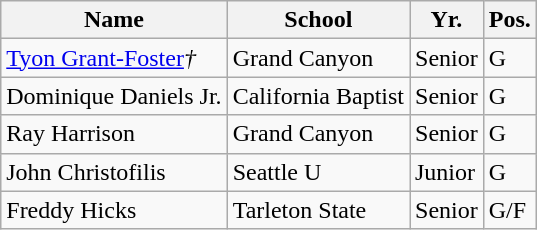<table class="wikitable">
<tr>
<th>Name</th>
<th>School</th>
<th>Yr.</th>
<th>Pos.</th>
</tr>
<tr>
<td><a href='#'>Tyon Grant-Foster</a><em>†</em></td>
<td>Grand Canyon</td>
<td>Senior</td>
<td>G</td>
</tr>
<tr>
<td>Dominique Daniels Jr.</td>
<td>California Baptist</td>
<td>Senior</td>
<td>G</td>
</tr>
<tr>
<td>Ray Harrison</td>
<td>Grand Canyon</td>
<td>Senior</td>
<td>G</td>
</tr>
<tr>
<td>John Christofilis</td>
<td>Seattle U</td>
<td>Junior</td>
<td>G</td>
</tr>
<tr>
<td>Freddy Hicks</td>
<td>Tarleton State</td>
<td>Senior</td>
<td>G/F</td>
</tr>
</table>
